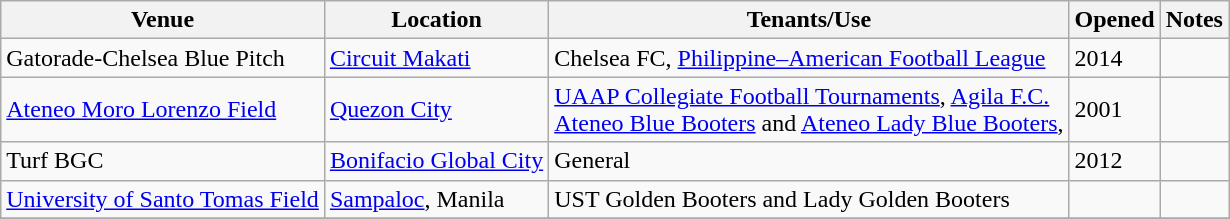<table class="wikitable sortable">
<tr>
<th>Venue</th>
<th>Location</th>
<th>Tenants/Use</th>
<th>Opened</th>
<th>Notes</th>
</tr>
<tr>
<td>Gatorade-Chelsea Blue Pitch</td>
<td><a href='#'>Circuit Makati</a></td>
<td>Chelsea FC, <a href='#'>Philippine–American Football League</a></td>
<td>2014</td>
<td></td>
</tr>
<tr>
<td><a href='#'>Ateneo Moro Lorenzo Field</a></td>
<td><a href='#'>Quezon City</a></td>
<td><a href='#'>UAAP Collegiate Football Tournaments</a>, <a href='#'>Agila F.C.</a><br> <a href='#'>Ateneo Blue Booters</a> and <a href='#'>Ateneo Lady Blue Booters</a>,</td>
<td>2001</td>
<td></td>
</tr>
<tr>
<td>Turf BGC</td>
<td><a href='#'>Bonifacio Global City</a></td>
<td>General</td>
<td>2012</td>
<td></td>
</tr>
<tr>
<td><a href='#'>University of Santo Tomas Field</a></td>
<td><a href='#'>Sampaloc</a>, Manila</td>
<td>UST Golden Booters and Lady Golden Booters</td>
<td></td>
<td></td>
</tr>
<tr>
</tr>
</table>
